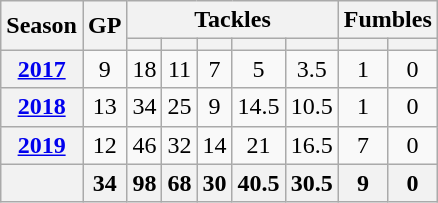<table class=wikitable style="text-align:center;">
<tr>
<th rowspan="2">Season</th>
<th rowspan="2">GP</th>
<th colspan="5">Tackles</th>
<th colspan="2">Fumbles</th>
</tr>
<tr>
<th></th>
<th></th>
<th></th>
<th></th>
<th></th>
<th></th>
<th></th>
</tr>
<tr>
<th><a href='#'>2017</a></th>
<td>9</td>
<td>18</td>
<td>11</td>
<td>7</td>
<td>5</td>
<td>3.5</td>
<td>1</td>
<td>0</td>
</tr>
<tr>
<th><a href='#'>2018</a></th>
<td>13</td>
<td>34</td>
<td>25</td>
<td>9</td>
<td>14.5</td>
<td>10.5</td>
<td>1</td>
<td>0</td>
</tr>
<tr>
<th><a href='#'>2019</a></th>
<td>12</td>
<td>46</td>
<td>32</td>
<td>14</td>
<td>21</td>
<td>16.5</td>
<td>7</td>
<td>0</td>
</tr>
<tr>
<th></th>
<th>34</th>
<th>98</th>
<th>68</th>
<th>30</th>
<th>40.5</th>
<th>30.5</th>
<th>9</th>
<th>0</th>
</tr>
</table>
